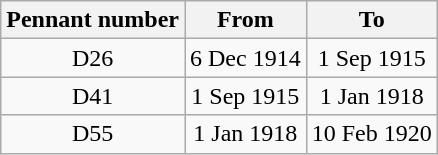<table class="wikitable" style="text-align:center">
<tr>
<th>Pennant number</th>
<th>From</th>
<th>To</th>
</tr>
<tr>
<td>D26</td>
<td>6 Dec 1914</td>
<td>1 Sep 1915</td>
</tr>
<tr>
<td>D41</td>
<td>1 Sep 1915</td>
<td>1 Jan 1918</td>
</tr>
<tr>
<td>D55</td>
<td>1 Jan 1918</td>
<td>10 Feb 1920</td>
</tr>
</table>
